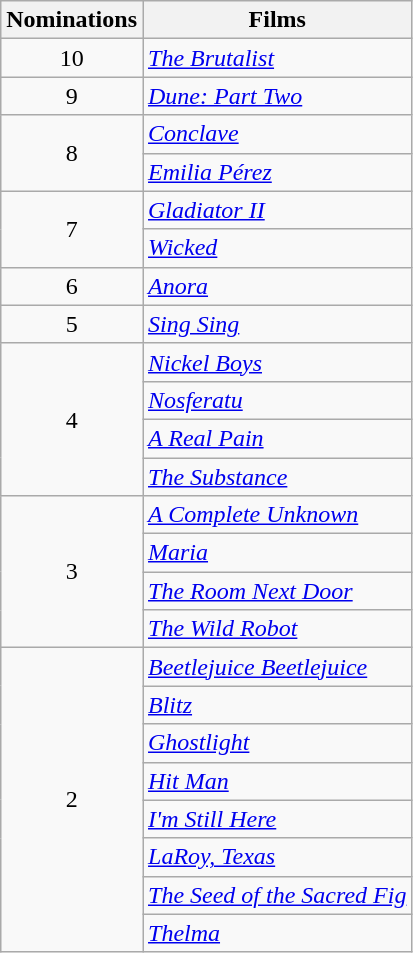<table class="wikitable">
<tr>
<th>Nominations</th>
<th>Films</th>
</tr>
<tr>
<td style="text-align:center">10</td>
<td><em><a href='#'>The Brutalist</a></em></td>
</tr>
<tr>
<td style="text-align:center">9</td>
<td><em><a href='#'>Dune: Part Two</a></em></td>
</tr>
<tr>
<td rowspan="2" style="text-align:center">8</td>
<td><em><a href='#'>Conclave</a></em></td>
</tr>
<tr>
<td><em><a href='#'>Emilia Pérez</a></em></td>
</tr>
<tr>
<td rowspan="2" style="text-align:center">7</td>
<td><em><a href='#'>Gladiator II</a></em></td>
</tr>
<tr>
<td><em><a href='#'>Wicked</a></em></td>
</tr>
<tr>
<td style="text-align:center">6</td>
<td><em><a href='#'>Anora</a></em></td>
</tr>
<tr>
<td style="text-align:center">5</td>
<td><em><a href='#'>Sing Sing</a></em></td>
</tr>
<tr>
<td rowspan="4" style="text-align:center">4</td>
<td><em><a href='#'>Nickel Boys</a></em></td>
</tr>
<tr>
<td><em><a href='#'> Nosferatu</a></em></td>
</tr>
<tr>
<td><em><a href='#'>A Real Pain</a></em></td>
</tr>
<tr>
<td><em><a href='#'>The Substance</a></em></td>
</tr>
<tr>
<td rowspan="4" style="text-align:center">3</td>
<td><em><a href='#'>A Complete Unknown</a></em></td>
</tr>
<tr>
<td><em><a href='#'>Maria</a></em></td>
</tr>
<tr>
<td><em><a href='#'>The Room Next Door</a></em></td>
</tr>
<tr>
<td><em><a href='#'>The Wild Robot</a></em></td>
</tr>
<tr>
<td rowspan="8" style="text-align:center">2</td>
<td><em><a href='#'>Beetlejuice Beetlejuice</a></em></td>
</tr>
<tr>
<td><em><a href='#'>Blitz</a></em></td>
</tr>
<tr>
<td><em><a href='#'>Ghostlight</a></em></td>
</tr>
<tr>
<td><em><a href='#'>Hit Man</a></em></td>
</tr>
<tr>
<td><em><a href='#'>I'm Still Here</a></em></td>
</tr>
<tr>
<td><em><a href='#'>LaRoy, Texas</a></em></td>
</tr>
<tr>
<td><em><a href='#'>The Seed of the Sacred Fig</a></em></td>
</tr>
<tr>
<td><em><a href='#'>Thelma</a></em></td>
</tr>
</table>
